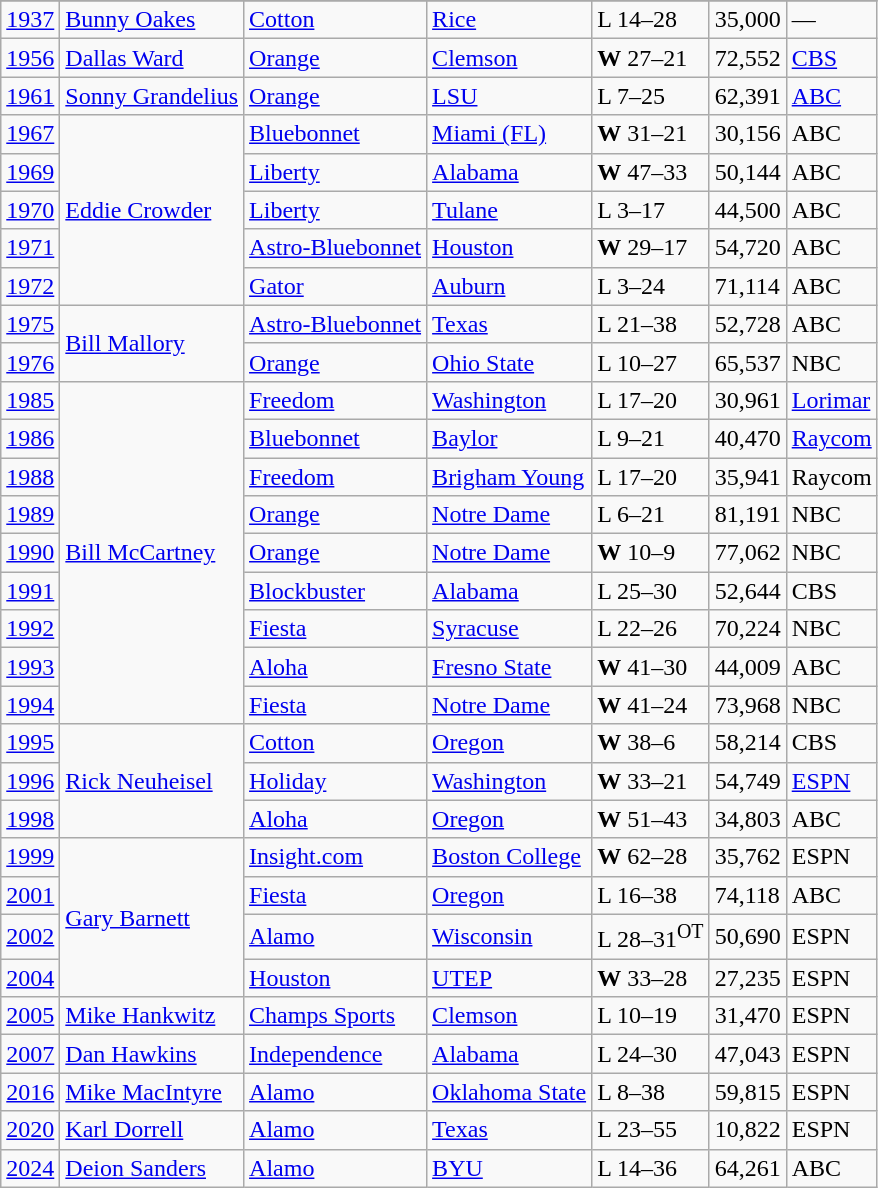<table class="wikitable">
<tr>
</tr>
<tr>
<td><a href='#'>1937</a></td>
<td><a href='#'>Bunny Oakes</a></td>
<td><a href='#'>Cotton</a></td>
<td><a href='#'>Rice</a></td>
<td>L 14–28</td>
<td>35,000</td>
<td>—</td>
</tr>
<tr>
<td><a href='#'>1956</a></td>
<td><a href='#'>Dallas Ward</a></td>
<td><a href='#'>Orange</a></td>
<td><a href='#'>Clemson</a></td>
<td><strong>W</strong> 27–21</td>
<td>72,552</td>
<td><a href='#'>CBS</a></td>
</tr>
<tr ">
<td><a href='#'>1961</a></td>
<td><a href='#'>Sonny Grandelius</a></td>
<td><a href='#'>Orange</a></td>
<td><a href='#'>LSU</a></td>
<td>L 7–25</td>
<td>62,391</td>
<td><a href='#'>ABC</a></td>
</tr>
<tr>
<td><a href='#'>1967</a></td>
<td rowspan="5"><a href='#'>Eddie Crowder</a></td>
<td><a href='#'>Bluebonnet</a></td>
<td><a href='#'>Miami (FL)</a></td>
<td><strong>W</strong> 31–21</td>
<td>30,156</td>
<td>ABC</td>
</tr>
<tr>
<td><a href='#'>1969</a></td>
<td><a href='#'>Liberty</a></td>
<td><a href='#'>Alabama</a></td>
<td><strong>W</strong> 47–33</td>
<td>50,144</td>
<td>ABC</td>
</tr>
<tr>
<td><a href='#'>1970</a></td>
<td><a href='#'>Liberty</a></td>
<td><a href='#'>Tulane</a></td>
<td>L 3–17</td>
<td>44,500</td>
<td>ABC</td>
</tr>
<tr>
<td><a href='#'>1971</a></td>
<td><a href='#'>Astro-Bluebonnet</a></td>
<td><a href='#'>Houston</a></td>
<td><strong>W</strong> 29–17</td>
<td>54,720</td>
<td>ABC</td>
</tr>
<tr>
<td><a href='#'>1972</a></td>
<td><a href='#'>Gator</a></td>
<td><a href='#'>Auburn</a></td>
<td>L 3–24</td>
<td>71,114</td>
<td>ABC</td>
</tr>
<tr>
<td><a href='#'>1975</a></td>
<td rowspan="2"><a href='#'>Bill Mallory</a></td>
<td><a href='#'>Astro-Bluebonnet</a></td>
<td><a href='#'>Texas</a></td>
<td>L 21–38</td>
<td>52,728</td>
<td>ABC</td>
</tr>
<tr>
<td><a href='#'>1976</a></td>
<td><a href='#'>Orange</a></td>
<td><a href='#'>Ohio State</a></td>
<td>L 10–27</td>
<td>65,537</td>
<td>NBC</td>
</tr>
<tr>
<td><a href='#'>1985</a></td>
<td rowspan="9"><a href='#'>Bill McCartney</a></td>
<td><a href='#'>Freedom</a></td>
<td><a href='#'>Washington</a></td>
<td>L 17–20</td>
<td>30,961</td>
<td><a href='#'>Lorimar</a></td>
</tr>
<tr>
<td><a href='#'>1986</a></td>
<td><a href='#'>Bluebonnet</a></td>
<td><a href='#'>Baylor</a></td>
<td>L 9–21</td>
<td>40,470</td>
<td><a href='#'>Raycom</a></td>
</tr>
<tr>
<td><a href='#'>1988</a></td>
<td><a href='#'>Freedom</a></td>
<td><a href='#'>Brigham Young</a></td>
<td>L 17–20</td>
<td>35,941</td>
<td>Raycom</td>
</tr>
<tr>
<td><a href='#'>1989</a></td>
<td><a href='#'>Orange</a></td>
<td><a href='#'>Notre Dame</a></td>
<td>L 6–21</td>
<td>81,191</td>
<td>NBC</td>
</tr>
<tr>
<td><a href='#'>1990</a></td>
<td><a href='#'>Orange</a></td>
<td><a href='#'>Notre Dame</a></td>
<td><strong>W</strong> 10–9</td>
<td>77,062</td>
<td>NBC</td>
</tr>
<tr>
<td><a href='#'>1991</a></td>
<td><a href='#'>Blockbuster</a></td>
<td><a href='#'>Alabama</a></td>
<td>L 25–30</td>
<td>52,644</td>
<td>CBS</td>
</tr>
<tr>
<td><a href='#'>1992</a></td>
<td><a href='#'>Fiesta</a></td>
<td><a href='#'>Syracuse</a></td>
<td>L 22–26</td>
<td>70,224</td>
<td>NBC</td>
</tr>
<tr>
<td><a href='#'>1993</a></td>
<td><a href='#'>Aloha</a></td>
<td><a href='#'>Fresno State</a></td>
<td><strong>W</strong> 41–30</td>
<td>44,009</td>
<td>ABC</td>
</tr>
<tr>
<td><a href='#'>1994</a></td>
<td><a href='#'>Fiesta</a></td>
<td><a href='#'>Notre Dame</a></td>
<td><strong>W</strong> 41–24</td>
<td>73,968</td>
<td>NBC</td>
</tr>
<tr>
<td><a href='#'>1995</a></td>
<td rowspan="3"><a href='#'>Rick Neuheisel</a></td>
<td><a href='#'>Cotton</a></td>
<td><a href='#'>Oregon</a></td>
<td><strong>W</strong> 38–6</td>
<td>58,214</td>
<td>CBS</td>
</tr>
<tr>
<td><a href='#'>1996</a></td>
<td><a href='#'>Holiday</a></td>
<td><a href='#'>Washington</a></td>
<td><strong>W</strong> 33–21</td>
<td>54,749</td>
<td><a href='#'>ESPN</a></td>
</tr>
<tr>
<td><a href='#'>1998</a></td>
<td><a href='#'>Aloha</a></td>
<td><a href='#'>Oregon</a></td>
<td><strong>W</strong> 51–43</td>
<td>34,803</td>
<td>ABC</td>
</tr>
<tr>
<td><a href='#'>1999</a></td>
<td rowspan="4"><a href='#'>Gary Barnett</a></td>
<td><a href='#'>Insight.com</a></td>
<td><a href='#'>Boston College</a></td>
<td><strong>W</strong> 62–28</td>
<td>35,762</td>
<td>ESPN</td>
</tr>
<tr>
<td><a href='#'>2001</a></td>
<td><a href='#'>Fiesta</a></td>
<td><a href='#'>Oregon</a></td>
<td>L 16–38</td>
<td>74,118</td>
<td>ABC</td>
</tr>
<tr>
<td><a href='#'>2002</a></td>
<td><a href='#'>Alamo</a></td>
<td><a href='#'>Wisconsin</a></td>
<td>L 28–31<sup>OT</sup></td>
<td>50,690</td>
<td>ESPN</td>
</tr>
<tr>
<td><a href='#'>2004</a></td>
<td><a href='#'>Houston</a></td>
<td><a href='#'>UTEP</a></td>
<td><strong>W</strong> 33–28</td>
<td>27,235</td>
<td>ESPN</td>
</tr>
<tr>
<td><a href='#'>2005</a></td>
<td><a href='#'>Mike Hankwitz</a></td>
<td><a href='#'>Champs Sports</a></td>
<td><a href='#'>Clemson</a></td>
<td>L 10–19</td>
<td>31,470</td>
<td>ESPN</td>
</tr>
<tr>
<td><a href='#'>2007</a></td>
<td><a href='#'>Dan Hawkins</a></td>
<td><a href='#'>Independence</a></td>
<td><a href='#'>Alabama</a></td>
<td>L 24–30</td>
<td>47,043</td>
<td>ESPN</td>
</tr>
<tr>
<td><a href='#'>2016</a></td>
<td><a href='#'>Mike MacIntyre</a></td>
<td><a href='#'>Alamo</a></td>
<td><a href='#'>Oklahoma State</a></td>
<td>L 8–38</td>
<td>59,815</td>
<td>ESPN</td>
</tr>
<tr>
<td><a href='#'>2020</a></td>
<td><a href='#'>Karl Dorrell</a></td>
<td><a href='#'>Alamo</a></td>
<td><a href='#'>Texas</a></td>
<td>L 23–55</td>
<td>10,822</td>
<td>ESPN</td>
</tr>
<tr>
<td><a href='#'>2024</a></td>
<td><a href='#'>Deion Sanders</a></td>
<td><a href='#'>Alamo</a></td>
<td><a href='#'>BYU</a></td>
<td>L 14–36</td>
<td>64,261</td>
<td>ABC</td>
</tr>
</table>
